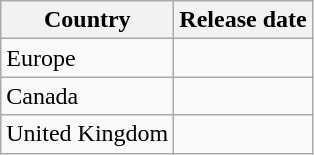<table class="wikitable">
<tr>
<th>Country</th>
<th>Release date</th>
</tr>
<tr>
<td>Europe</td>
<td></td>
</tr>
<tr>
<td>Canada</td>
<td></td>
</tr>
<tr>
<td>United Kingdom</td>
<td></td>
</tr>
</table>
